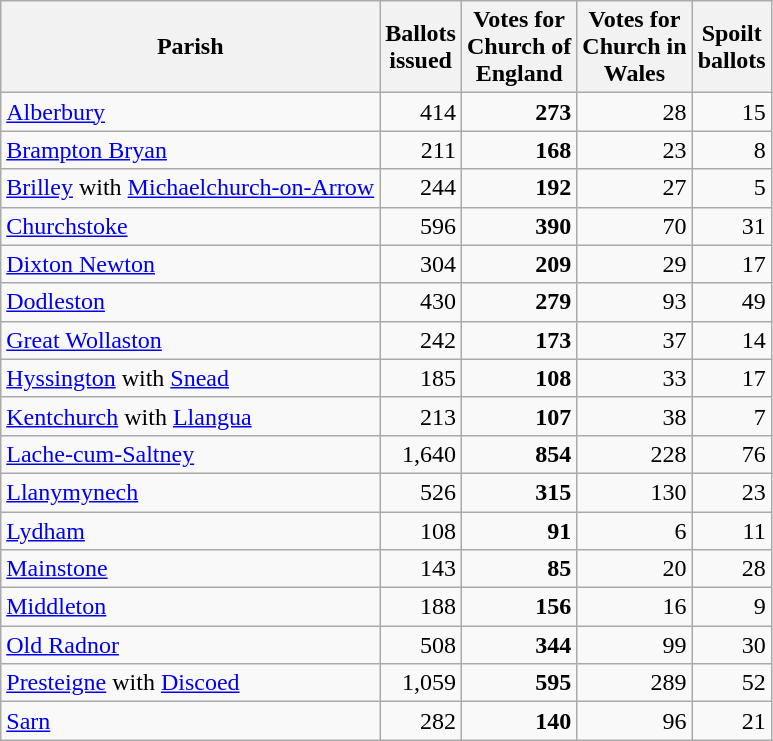<table class="wikitable sortable" style="text-align:right;">
<tr>
<th>Parish</th>
<th>Ballots<br>issued</th>
<th>Votes for<br>Church of<br>England</th>
<th>Votes for<br>Church in<br>Wales</th>
<th>Spoilt<br>ballots</th>
</tr>
<tr>
<td style="text-align:left;"><a href='#'>Alberbury</a></td>
<td>414</td>
<td><strong>273</strong></td>
<td>28</td>
<td>15</td>
</tr>
<tr>
<td style="text-align:left;"><a href='#'>Brampton Bryan</a></td>
<td>211</td>
<td><strong>168</strong></td>
<td>23</td>
<td>8</td>
</tr>
<tr>
<td style="text-align:left;"><a href='#'>Brilley</a> with <a href='#'>Michaelchurch-on-Arrow</a></td>
<td>244</td>
<td><strong>192</strong></td>
<td>27</td>
<td>5</td>
</tr>
<tr>
<td style="text-align:left;"><a href='#'>Churchstoke</a></td>
<td>596</td>
<td><strong>390</strong></td>
<td>70</td>
<td>31</td>
</tr>
<tr>
<td style="text-align:left;"><a href='#'>Dixton Newton</a></td>
<td>304</td>
<td><strong>209</strong></td>
<td>29</td>
<td>17</td>
</tr>
<tr>
<td style="text-align:left;"><a href='#'>Dodleston</a></td>
<td>430</td>
<td><strong>279</strong></td>
<td>93</td>
<td>49</td>
</tr>
<tr>
<td style="text-align:left;"><a href='#'>Great Wollaston</a></td>
<td>242</td>
<td><strong>173</strong></td>
<td>37</td>
<td>14</td>
</tr>
<tr>
<td style="text-align:left;"><a href='#'>Hyssington</a> with <a href='#'>Snead</a></td>
<td>185</td>
<td><strong>108</strong></td>
<td>33</td>
<td>17</td>
</tr>
<tr>
<td style="text-align:left;"><a href='#'>Kentchurch</a> with <a href='#'>Llangua</a></td>
<td>213</td>
<td><strong>107</strong></td>
<td>38</td>
<td>7</td>
</tr>
<tr>
<td style="text-align:left;"><a href='#'>Lache-cum-Saltney</a></td>
<td>1,640</td>
<td><strong>854</strong></td>
<td>228</td>
<td>76</td>
</tr>
<tr>
<td style="text-align:left;"><a href='#'>Llanymynech</a></td>
<td>526</td>
<td><strong>315</strong></td>
<td>130</td>
<td>23</td>
</tr>
<tr>
<td style="text-align:left;"><a href='#'>Lydham</a></td>
<td>108</td>
<td><strong>91</strong></td>
<td>6</td>
<td>11</td>
</tr>
<tr>
<td style="text-align:left;"><a href='#'>Mainstone</a></td>
<td>143</td>
<td><strong>85</strong></td>
<td>20</td>
<td>28</td>
</tr>
<tr>
<td style="text-align:left;"><a href='#'>Middleton</a></td>
<td>188</td>
<td><strong>156</strong></td>
<td>16</td>
<td>9</td>
</tr>
<tr>
<td style="text-align:left;"><a href='#'>Old Radnor</a></td>
<td>508</td>
<td><strong>344</strong></td>
<td>99</td>
<td>30</td>
</tr>
<tr>
<td style="text-align:left;"><a href='#'>Presteigne</a> with <a href='#'>Discoed</a></td>
<td>1,059</td>
<td><strong>595</strong></td>
<td>289</td>
<td>52</td>
</tr>
<tr>
<td style="text-align:left;"><a href='#'>Sarn</a></td>
<td>282</td>
<td><strong>140</strong></td>
<td>96</td>
<td>21</td>
</tr>
</table>
